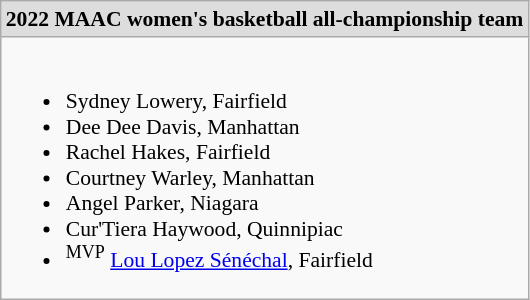<table class="wikitable" style="white-space:nowrap; font-size:90%;">
<tr>
<td style="text-align:center; background:#ddd;"><strong>2022 MAAC women's basketball all-championship team</strong></td>
</tr>
<tr>
<td><br><ul><li>Sydney Lowery, Fairfield</li><li>Dee Dee Davis, Manhattan</li><li>Rachel Hakes, Fairfield</li><li>Courtney Warley, Manhattan</li><li>Angel Parker, Niagara</li><li>Cur'Tiera Haywood, Quinnipiac</li><li><sup>MVP</sup> <a href='#'>Lou Lopez Sénéchal</a>, Fairfield</li></ul></td>
</tr>
</table>
